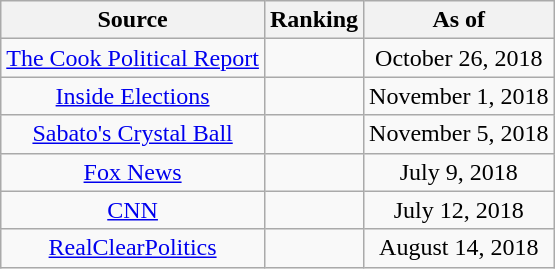<table class="wikitable" style="text-align:center">
<tr>
<th>Source</th>
<th>Ranking</th>
<th>As of</th>
</tr>
<tr>
<td><a href='#'>The Cook Political Report</a></td>
<td></td>
<td>October 26, 2018</td>
</tr>
<tr>
<td><a href='#'>Inside Elections</a></td>
<td></td>
<td>November 1, 2018</td>
</tr>
<tr>
<td><a href='#'>Sabato's Crystal Ball</a></td>
<td></td>
<td>November 5, 2018</td>
</tr>
<tr>
<td><a href='#'>Fox News</a></td>
<td></td>
<td>July 9, 2018</td>
</tr>
<tr>
<td><a href='#'>CNN</a></td>
<td></td>
<td>July 12, 2018</td>
</tr>
<tr>
<td><a href='#'>RealClearPolitics</a></td>
<td></td>
<td>August 14, 2018</td>
</tr>
</table>
